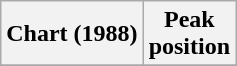<table class="wikitable plainrowheaders" style="text-align:center">
<tr>
<th>Chart (1988)</th>
<th>Peak<br>position</th>
</tr>
<tr>
</tr>
</table>
